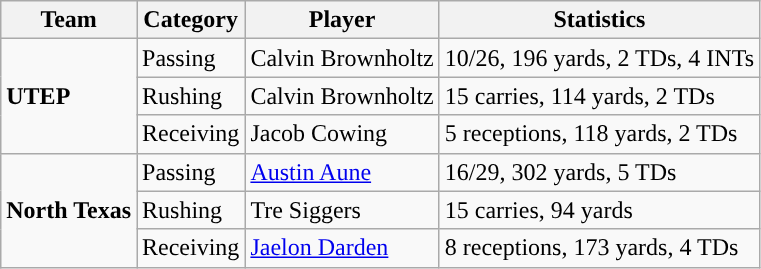<table class="wikitable" style="float: left;">
<tr>
<th>Team</th>
<th>Category</th>
<th>Player</th>
<th>Statistics</th>
</tr>
<tr>
<td rowspan=3><strong>UTEP</strong></td>
<td>Passing</td>
<td>Calvin Brownholtz</td>
<td>10/26, 196 yards, 2 TDs, 4 INTs</td>
</tr>
<tr>
<td>Rushing</td>
<td>Calvin Brownholtz</td>
<td>15 carries, 114 yards, 2 TDs</td>
</tr>
<tr>
<td>Receiving</td>
<td>Jacob Cowing</td>
<td>5 receptions, 118 yards, 2 TDs</td>
</tr>
<tr>
<td rowspan=3><strong>North Texas</strong></td>
<td>Passing</td>
<td><a href='#'>Austin Aune</a></td>
<td>16/29, 302 yards, 5 TDs</td>
</tr>
<tr>
<td>Rushing</td>
<td>Tre Siggers</td>
<td>15 carries, 94 yards</td>
</tr>
<tr>
<td>Receiving</td>
<td><a href='#'>Jaelon Darden</a></td>
<td>8 receptions, 173 yards, 4 TDs</td>
</tr>
</table>
